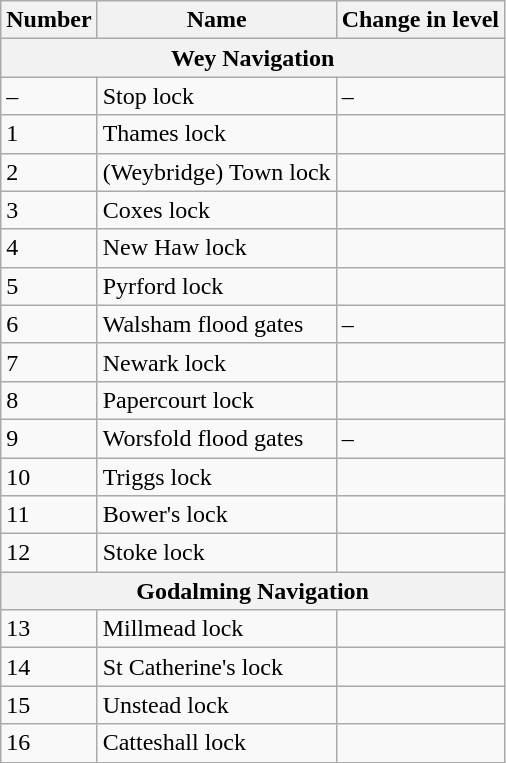<table class="wikitable">
<tr>
<th>Number</th>
<th>Name</th>
<th>Change in level</th>
</tr>
<tr>
<th Colspan=3, align=center>Wey Navigation</th>
</tr>
<tr>
<td>–</td>
<td>Stop lock</td>
<td>–</td>
</tr>
<tr>
<td>1</td>
<td>Thames lock</td>
<td></td>
</tr>
<tr>
<td>2</td>
<td>(Weybridge) Town lock</td>
<td></td>
</tr>
<tr>
<td>3</td>
<td>Coxes lock</td>
<td></td>
</tr>
<tr>
<td>4</td>
<td>New Haw lock</td>
<td></td>
</tr>
<tr>
<td>5</td>
<td>Pyrford lock</td>
<td></td>
</tr>
<tr>
<td>6</td>
<td>Walsham flood gates</td>
<td>–</td>
</tr>
<tr>
<td>7</td>
<td>Newark lock</td>
<td></td>
</tr>
<tr>
<td>8</td>
<td>Papercourt lock</td>
<td></td>
</tr>
<tr>
<td>9</td>
<td>Worsfold flood gates</td>
<td>–</td>
</tr>
<tr>
<td>10</td>
<td>Triggs lock</td>
<td></td>
</tr>
<tr>
<td>11</td>
<td>Bower's lock</td>
<td></td>
</tr>
<tr>
<td>12</td>
<td>Stoke lock</td>
<td></td>
</tr>
<tr>
<th Colspan=3, align=center>Godalming Navigation</th>
</tr>
<tr>
<td>13</td>
<td>Millmead lock</td>
<td></td>
</tr>
<tr>
<td>14</td>
<td>St Catherine's lock</td>
<td></td>
</tr>
<tr>
<td>15</td>
<td>Unstead lock</td>
<td></td>
</tr>
<tr>
<td>16</td>
<td>Catteshall lock</td>
<td></td>
</tr>
</table>
